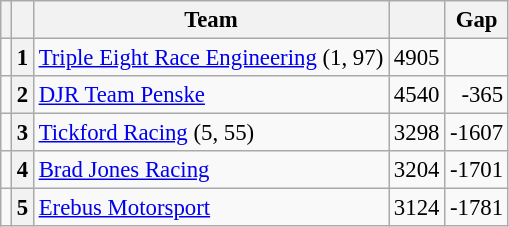<table class="wikitable" style="font-size: 95%;">
<tr>
<th></th>
<th></th>
<th>Team</th>
<th></th>
<th>Gap</th>
</tr>
<tr>
<td align="left"></td>
<th>1</th>
<td><a href='#'>Triple Eight Race Engineering</a> (1, 97)</td>
<td align="right">4905</td>
<td align="right"></td>
</tr>
<tr>
<td align="left"></td>
<th>2</th>
<td><a href='#'>DJR Team Penske</a></td>
<td align="right">4540</td>
<td align="right">-365</td>
</tr>
<tr>
<td align="left"></td>
<th>3</th>
<td><a href='#'>Tickford Racing</a> (5, 55)</td>
<td align="right">3298</td>
<td align="right">-1607</td>
</tr>
<tr>
<td align="left"></td>
<th>4</th>
<td><a href='#'>Brad Jones Racing</a></td>
<td align="right">3204</td>
<td align="right">-1701</td>
</tr>
<tr>
<td align="left"></td>
<th>5</th>
<td><a href='#'>Erebus Motorsport</a></td>
<td align="right">3124</td>
<td align="right">-1781</td>
</tr>
</table>
